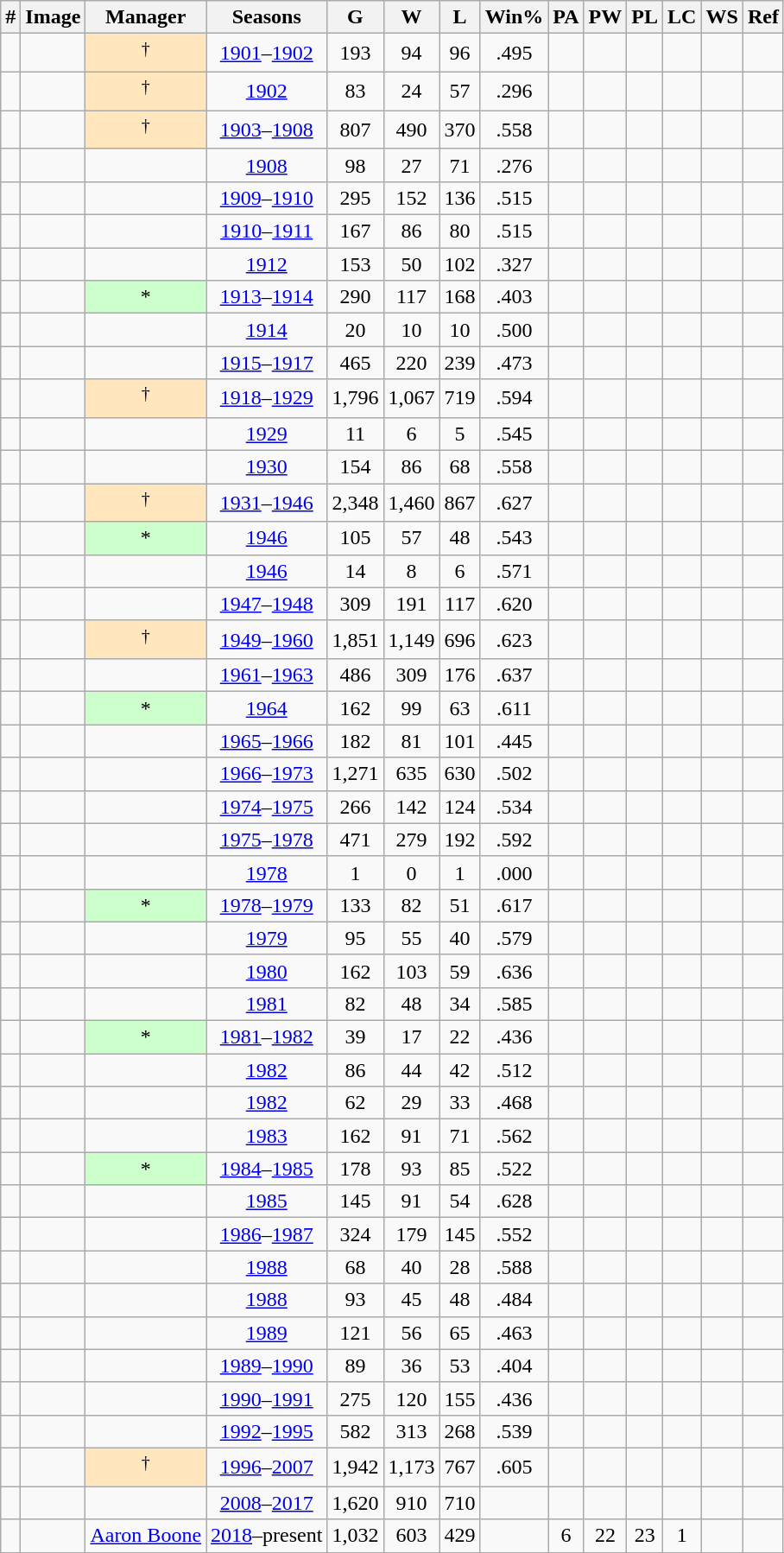<table class="wikitable sortable" style="text-align:center">
<tr>
<th class="unsortable">#</th>
<th class="unsortable">Image</th>
<th>Manager</th>
<th>Seasons</th>
<th>G</th>
<th>W</th>
<th>L</th>
<th>Win%</th>
<th>PA</th>
<th>PW</th>
<th>PL</th>
<th>LC</th>
<th>WS</th>
<th class="unsortable">Ref</th>
</tr>
<tr>
<td align="center"></td>
<td></td>
<td style="background-color:#FFE6BD"><sup>†</sup></td>
<td><a href='#'>1901</a>–<a href='#'>1902</a></td>
<td>193</td>
<td>94</td>
<td>96</td>
<td>.495</td>
<td></td>
<td></td>
<td></td>
<td></td>
<td></td>
<td></td>
</tr>
<tr>
<td align="center"></td>
<td></td>
<td style="background-color:#FFE6BD"><sup>†</sup></td>
<td><a href='#'>1902</a></td>
<td>83</td>
<td>24</td>
<td>57</td>
<td>.296</td>
<td></td>
<td></td>
<td></td>
<td></td>
<td></td>
<td></td>
</tr>
<tr>
<td align="center"></td>
<td></td>
<td style="background-color:#FFE6BD"><sup>†</sup></td>
<td><a href='#'>1903</a>–<a href='#'>1908</a></td>
<td>807</td>
<td>490</td>
<td>370</td>
<td>.558</td>
<td></td>
<td></td>
<td></td>
<td></td>
<td></td>
<td></td>
</tr>
<tr>
<td align="center"></td>
<td></td>
<td style="background-color:#"></td>
<td><a href='#'>1908</a></td>
<td>98</td>
<td>27</td>
<td>71</td>
<td>.276</td>
<td></td>
<td></td>
<td></td>
<td></td>
<td></td>
<td></td>
</tr>
<tr>
<td align="center"></td>
<td></td>
<td style="background-color:#"></td>
<td><a href='#'>1909</a>–<a href='#'>1910</a></td>
<td>295</td>
<td>152</td>
<td>136</td>
<td>.515</td>
<td></td>
<td></td>
<td></td>
<td></td>
<td></td>
<td></td>
</tr>
<tr>
<td align="center"></td>
<td></td>
<td style="background-color:#"></td>
<td><a href='#'>1910</a>–<a href='#'>1911</a></td>
<td>167</td>
<td>86</td>
<td>80</td>
<td>.515</td>
<td></td>
<td></td>
<td></td>
<td></td>
<td></td>
<td></td>
</tr>
<tr>
<td align="center"></td>
<td></td>
<td style="background-color:#"></td>
<td><a href='#'>1912</a></td>
<td>153</td>
<td>50</td>
<td>102</td>
<td>.327</td>
<td></td>
<td></td>
<td></td>
<td></td>
<td></td>
<td></td>
</tr>
<tr>
<td align="center"></td>
<td></td>
<td style="background-color:#ccffcc">*</td>
<td><a href='#'>1913</a>–<a href='#'>1914</a></td>
<td>290</td>
<td>117</td>
<td>168</td>
<td>.403</td>
<td></td>
<td></td>
<td></td>
<td></td>
<td></td>
<td></td>
</tr>
<tr>
<td align="center"></td>
<td></td>
<td style="background-color:#"></td>
<td><a href='#'>1914</a></td>
<td>20</td>
<td>10</td>
<td>10</td>
<td>.500</td>
<td></td>
<td></td>
<td></td>
<td></td>
<td></td>
<td></td>
</tr>
<tr>
<td align="center"></td>
<td></td>
<td style="background-color:#"></td>
<td><a href='#'>1915</a>–<a href='#'>1917</a></td>
<td>465</td>
<td>220</td>
<td>239</td>
<td>.473</td>
<td></td>
<td></td>
<td></td>
<td></td>
<td></td>
<td></td>
</tr>
<tr>
<td align="center"></td>
<td></td>
<td style="background-color:#FFE6BD"><sup>†</sup></td>
<td><a href='#'>1918</a>–<a href='#'>1929</a></td>
<td>1,796</td>
<td>1,067</td>
<td>719</td>
<td>.594</td>
<td></td>
<td></td>
<td></td>
<td></td>
<td></td>
<td></td>
</tr>
<tr>
<td align="center"></td>
<td></td>
<td style="background-color:#"></td>
<td><a href='#'>1929</a></td>
<td>11</td>
<td>6</td>
<td>5</td>
<td>.545</td>
<td></td>
<td></td>
<td></td>
<td></td>
<td></td>
<td></td>
</tr>
<tr>
<td align="center"></td>
<td></td>
<td style="background-color:#"></td>
<td><a href='#'>1930</a></td>
<td>154</td>
<td>86</td>
<td>68</td>
<td>.558</td>
<td></td>
<td></td>
<td></td>
<td></td>
<td></td>
<td></td>
</tr>
<tr>
<td align="center"></td>
<td></td>
<td style="background-color:#FFE6BD"><sup>†</sup></td>
<td><a href='#'>1931</a>–<a href='#'>1946</a></td>
<td>2,348</td>
<td>1,460</td>
<td>867</td>
<td>.627</td>
<td></td>
<td></td>
<td></td>
<td></td>
<td></td>
<td></td>
</tr>
<tr>
<td align="center"></td>
<td></td>
<td style="background-color:#ccffcc">*</td>
<td><a href='#'>1946</a></td>
<td>105</td>
<td>57</td>
<td>48</td>
<td>.543</td>
<td></td>
<td></td>
<td></td>
<td></td>
<td></td>
<td></td>
</tr>
<tr>
<td align="center"></td>
<td></td>
<td style="background-color:#"></td>
<td><a href='#'>1946</a></td>
<td>14</td>
<td>8</td>
<td>6</td>
<td>.571</td>
<td></td>
<td></td>
<td></td>
<td></td>
<td></td>
<td></td>
</tr>
<tr>
<td align="center"></td>
<td></td>
<td style="background-color:#"></td>
<td><a href='#'>1947</a>–<a href='#'>1948</a></td>
<td>309</td>
<td>191</td>
<td>117</td>
<td>.620</td>
<td></td>
<td></td>
<td></td>
<td></td>
<td></td>
<td></td>
</tr>
<tr>
<td align="center"></td>
<td></td>
<td style="background-color:#FFE6BD"><sup>†</sup></td>
<td><a href='#'>1949</a>–<a href='#'>1960</a></td>
<td>1,851</td>
<td>1,149</td>
<td>696</td>
<td>.623</td>
<td></td>
<td></td>
<td></td>
<td></td>
<td></td>
<td></td>
</tr>
<tr>
<td align="center"></td>
<td></td>
<td style="background-color:#"></td>
<td><a href='#'>1961</a>–<a href='#'>1963</a></td>
<td>486</td>
<td>309</td>
<td>176</td>
<td>.637</td>
<td></td>
<td></td>
<td></td>
<td></td>
<td></td>
<td></td>
</tr>
<tr>
<td align="center"></td>
<td></td>
<td style="background-color:#ccffcc">*</td>
<td><a href='#'>1964</a></td>
<td>162</td>
<td>99</td>
<td>63</td>
<td>.611</td>
<td></td>
<td></td>
<td></td>
<td></td>
<td></td>
<td></td>
</tr>
<tr>
<td align="center"></td>
<td></td>
<td style="background-color:#"></td>
<td><a href='#'>1965</a>–<a href='#'>1966</a></td>
<td>182</td>
<td>81</td>
<td>101</td>
<td>.445</td>
<td></td>
<td></td>
<td></td>
<td></td>
<td></td>
<td></td>
</tr>
<tr>
<td align="center"></td>
<td></td>
<td style="background-color:#"></td>
<td><a href='#'>1966</a>–<a href='#'>1973</a></td>
<td>1,271</td>
<td>635</td>
<td>630</td>
<td>.502</td>
<td></td>
<td></td>
<td></td>
<td></td>
<td></td>
<td></td>
</tr>
<tr>
<td align="center"></td>
<td></td>
<td style="background-color:#"></td>
<td><a href='#'>1974</a>–<a href='#'>1975</a></td>
<td>266</td>
<td>142</td>
<td>124</td>
<td>.534</td>
<td></td>
<td></td>
<td></td>
<td></td>
<td></td>
<td></td>
</tr>
<tr>
<td align="center"></td>
<td></td>
<td style="background-color:#"></td>
<td><a href='#'>1975</a>–<a href='#'>1978</a></td>
<td>471</td>
<td>279</td>
<td>192</td>
<td>.592</td>
<td></td>
<td></td>
<td></td>
<td></td>
<td></td>
<td></td>
</tr>
<tr>
<td align="center"></td>
<td></td>
<td style="background-color:#"></td>
<td><a href='#'>1978</a></td>
<td>1</td>
<td>0</td>
<td>1</td>
<td>.000</td>
<td></td>
<td></td>
<td></td>
<td></td>
<td></td>
<td></td>
</tr>
<tr>
<td align="center"></td>
<td></td>
<td style="background-color:#ccffcc">*</td>
<td><a href='#'>1978</a>–<a href='#'>1979</a></td>
<td>133</td>
<td>82</td>
<td>51</td>
<td>.617</td>
<td></td>
<td></td>
<td></td>
<td></td>
<td></td>
<td></td>
</tr>
<tr>
<td align="center"></td>
<td></td>
<td style="background-color:#"></td>
<td><a href='#'>1979</a></td>
<td>95</td>
<td>55</td>
<td>40</td>
<td>.579</td>
<td></td>
<td></td>
<td></td>
<td></td>
<td></td>
<td></td>
</tr>
<tr>
<td align="center"></td>
<td></td>
<td style="background-color:#"></td>
<td><a href='#'>1980</a></td>
<td>162</td>
<td>103</td>
<td>59</td>
<td>.636</td>
<td></td>
<td></td>
<td></td>
<td></td>
<td></td>
<td></td>
</tr>
<tr>
<td align="center"></td>
<td></td>
<td style="background-color:#"></td>
<td><a href='#'>1981</a></td>
<td>82</td>
<td>48</td>
<td>34</td>
<td>.585</td>
<td></td>
<td></td>
<td></td>
<td></td>
<td></td>
<td></td>
</tr>
<tr>
<td align="center"></td>
<td></td>
<td style="background-color:#ccffcc">*</td>
<td><a href='#'>1981</a>–<a href='#'>1982</a></td>
<td>39</td>
<td>17</td>
<td>22</td>
<td>.436</td>
<td></td>
<td></td>
<td></td>
<td></td>
<td></td>
<td></td>
</tr>
<tr>
<td align="center"></td>
<td></td>
<td style="background-color:#"></td>
<td><a href='#'>1982</a></td>
<td>86</td>
<td>44</td>
<td>42</td>
<td>.512</td>
<td></td>
<td></td>
<td></td>
<td></td>
<td></td>
<td></td>
</tr>
<tr>
<td align="center"></td>
<td></td>
<td style="background-color:#"></td>
<td><a href='#'>1982</a></td>
<td>62</td>
<td>29</td>
<td>33</td>
<td>.468</td>
<td></td>
<td></td>
<td></td>
<td></td>
<td></td>
<td></td>
</tr>
<tr>
<td align="center"></td>
<td></td>
<td style="background-color:#"></td>
<td><a href='#'>1983</a></td>
<td>162</td>
<td>91</td>
<td>71</td>
<td>.562</td>
<td></td>
<td></td>
<td></td>
<td></td>
<td></td>
<td></td>
</tr>
<tr>
<td align="center"></td>
<td></td>
<td style="background-color:#ccffcc">*</td>
<td><a href='#'>1984</a>–<a href='#'>1985</a></td>
<td>178</td>
<td>93</td>
<td>85</td>
<td>.522</td>
<td></td>
<td></td>
<td></td>
<td></td>
<td></td>
<td></td>
</tr>
<tr>
<td align="center"></td>
<td></td>
<td style="background-color:#"></td>
<td><a href='#'>1985</a></td>
<td>145</td>
<td>91</td>
<td>54</td>
<td>.628</td>
<td></td>
<td></td>
<td></td>
<td></td>
<td></td>
<td></td>
</tr>
<tr>
<td align="center"></td>
<td></td>
<td style="background-color:#"></td>
<td><a href='#'>1986</a>–<a href='#'>1987</a></td>
<td>324</td>
<td>179</td>
<td>145</td>
<td>.552</td>
<td></td>
<td></td>
<td></td>
<td></td>
<td></td>
<td></td>
</tr>
<tr>
<td align="center"></td>
<td></td>
<td style="background-color:#"></td>
<td><a href='#'>1988</a></td>
<td>68</td>
<td>40</td>
<td>28</td>
<td>.588</td>
<td></td>
<td></td>
<td></td>
<td></td>
<td></td>
<td></td>
</tr>
<tr>
<td align="center"></td>
<td></td>
<td style="background-color:#"></td>
<td><a href='#'>1988</a></td>
<td>93</td>
<td>45</td>
<td>48</td>
<td>.484</td>
<td></td>
<td></td>
<td></td>
<td></td>
<td></td>
<td></td>
</tr>
<tr>
<td align="center"></td>
<td></td>
<td style="background-color:#"></td>
<td><a href='#'>1989</a></td>
<td>121</td>
<td>56</td>
<td>65</td>
<td>.463</td>
<td></td>
<td></td>
<td></td>
<td></td>
<td></td>
<td></td>
</tr>
<tr>
<td align="center"></td>
<td></td>
<td style="background-color:#"></td>
<td><a href='#'>1989</a>–<a href='#'>1990</a></td>
<td>89</td>
<td>36</td>
<td>53</td>
<td>.404</td>
<td></td>
<td></td>
<td></td>
<td></td>
<td></td>
<td></td>
</tr>
<tr>
<td align="center"></td>
<td></td>
<td style="background-color:#"></td>
<td><a href='#'>1990</a>–<a href='#'>1991</a></td>
<td>275</td>
<td>120</td>
<td>155</td>
<td>.436</td>
<td></td>
<td></td>
<td></td>
<td></td>
<td></td>
<td></td>
</tr>
<tr>
<td align="center"></td>
<td></td>
<td style="background-color:#"></td>
<td><a href='#'>1992</a>–<a href='#'>1995</a></td>
<td>582</td>
<td>313</td>
<td>268</td>
<td>.539</td>
<td></td>
<td></td>
<td></td>
<td></td>
<td></td>
<td></td>
</tr>
<tr>
<td align="center"></td>
<td></td>
<td style="background-color:#FFE6BD"><sup>†</sup></td>
<td><a href='#'>1996</a>–<a href='#'>2007</a></td>
<td>1,942</td>
<td>1,173</td>
<td>767</td>
<td>.605</td>
<td></td>
<td></td>
<td></td>
<td></td>
<td></td>
<td></td>
</tr>
<tr>
<td align="center"></td>
<td></td>
<td style="background-color:#"></td>
<td><a href='#'>2008</a>–<a href='#'>2017</a></td>
<td>1,620</td>
<td>910</td>
<td>710</td>
<td></td>
<td></td>
<td></td>
<td></td>
<td></td>
<td></td>
<td></td>
</tr>
<tr>
<td align="center"></td>
<td></td>
<td style="background-color:#"><a href='#'>Aaron Boone</a></td>
<td><a href='#'>2018</a>–present</td>
<td>1,032</td>
<td>603</td>
<td>429</td>
<td></td>
<td>6</td>
<td>22</td>
<td>23</td>
<td>1</td>
<td></td>
<td></td>
</tr>
<tr>
</tr>
</table>
